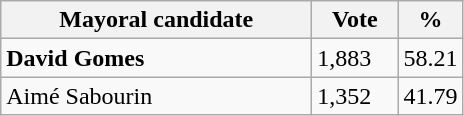<table class="wikitable">
<tr>
<th bgcolor="#DDDDFF" width="200px">Mayoral candidate</th>
<th bgcolor="#DDDDFF" width="50px">Vote</th>
<th bgcolor="#DDDDFF" width="30px">%</th>
</tr>
<tr>
<td><strong>David Gomes</strong></td>
<td>1,883</td>
<td>58.21</td>
</tr>
<tr>
<td>Aimé Sabourin</td>
<td>1,352</td>
<td>41.79</td>
</tr>
</table>
